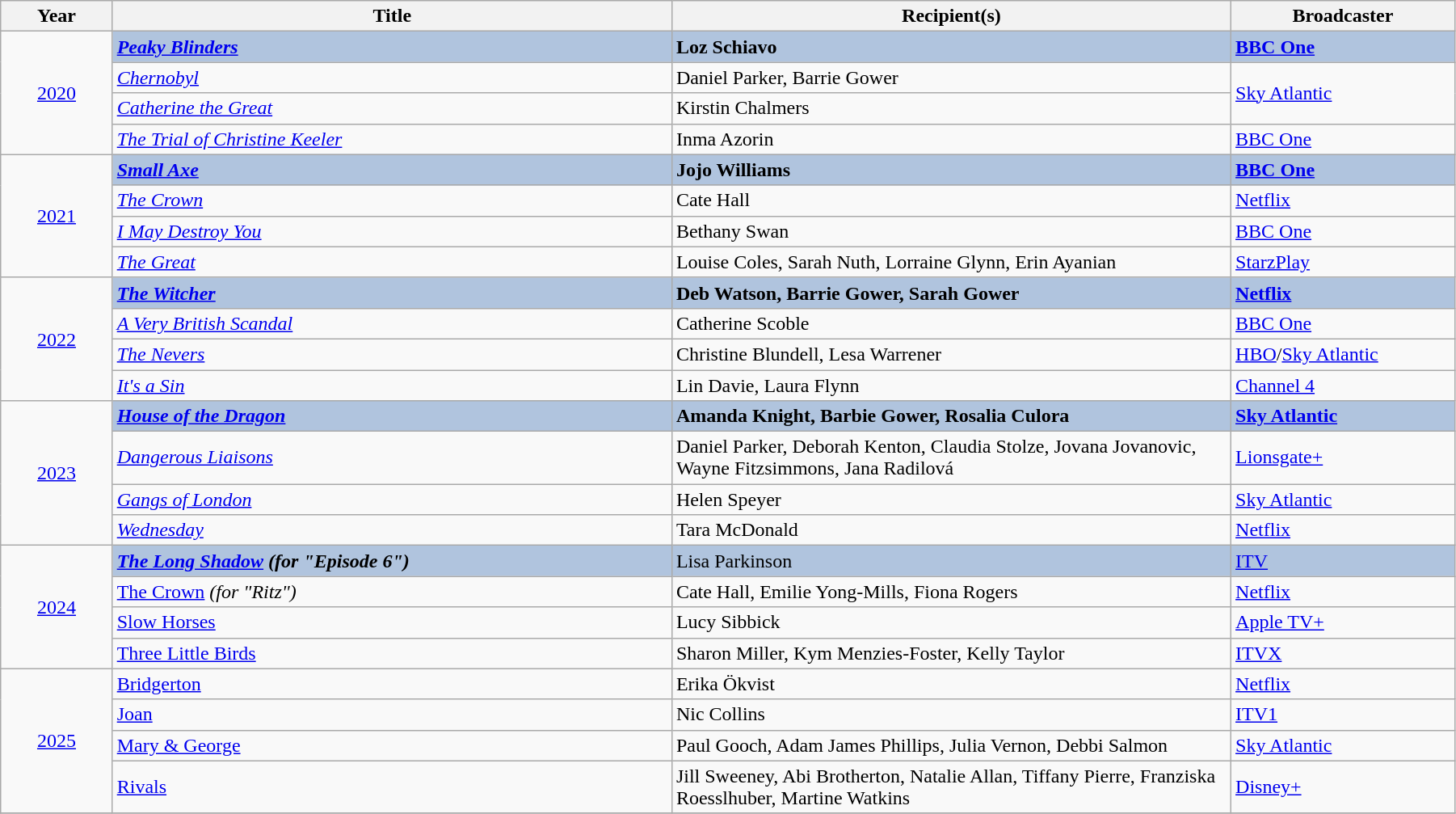<table class="wikitable" width="95%">
<tr>
<th width=5%>Year</th>
<th width=25%>Title</th>
<th width=25%><strong>Recipient(s)</strong></th>
<th width=10%><strong>Broadcaster</strong></th>
</tr>
<tr>
<td rowspan="4" style="text-align:center;"><a href='#'>2020</a><br></td>
<td style="background:#B0C4DE;"><strong><em><a href='#'>Peaky Blinders</a></em></strong></td>
<td style="background:#B0C4DE;"><strong>Loz Schiavo</strong></td>
<td style="background:#B0C4DE;"><strong><a href='#'>BBC One</a></strong></td>
</tr>
<tr>
<td><em><a href='#'>Chernobyl</a></em></td>
<td>Daniel Parker, Barrie Gower</td>
<td rowspan="2"><a href='#'>Sky Atlantic</a></td>
</tr>
<tr>
<td><em><a href='#'>Catherine the Great</a></em></td>
<td>Kirstin Chalmers</td>
</tr>
<tr>
<td><em><a href='#'>The Trial of Christine Keeler</a></em></td>
<td>Inma Azorin</td>
<td><a href='#'>BBC One</a></td>
</tr>
<tr>
<td rowspan="4" style="text-align:center;"><a href='#'>2021</a><br></td>
<td style="background:#B0C4DE;"><strong><em><a href='#'>Small Axe</a></em></strong></td>
<td style="background:#B0C4DE;"><strong>Jojo Williams</strong></td>
<td style="background:#B0C4DE;"><strong><a href='#'>BBC One</a></strong></td>
</tr>
<tr>
<td><em><a href='#'>The Crown</a></em></td>
<td>Cate Hall</td>
<td><a href='#'>Netflix</a></td>
</tr>
<tr>
<td><em><a href='#'>I May Destroy You</a></em></td>
<td>Bethany Swan</td>
<td><a href='#'>BBC One</a></td>
</tr>
<tr>
<td><em><a href='#'>The Great</a></em></td>
<td>Louise Coles, Sarah Nuth, Lorraine Glynn, Erin Ayanian</td>
<td><a href='#'>StarzPlay</a></td>
</tr>
<tr>
<td rowspan="4" style="text-align:center;"><a href='#'>2022</a><br></td>
<td style="background:#B0C4DE;"><strong><em><a href='#'>The Witcher</a></em></strong></td>
<td style="background:#B0C4DE;"><strong>Deb Watson, Barrie Gower, Sarah Gower</strong></td>
<td style="background:#B0C4DE;"><strong><a href='#'>Netflix</a></strong></td>
</tr>
<tr>
<td><em><a href='#'>A Very British Scandal</a></em></td>
<td>Catherine Scoble</td>
<td><a href='#'>BBC One</a></td>
</tr>
<tr>
<td><em><a href='#'>The Nevers</a></em></td>
<td>Christine Blundell, Lesa Warrener</td>
<td><a href='#'>HBO</a>/<a href='#'>Sky Atlantic</a></td>
</tr>
<tr>
<td><em><a href='#'>It's a Sin</a></em></td>
<td>Lin Davie, Laura Flynn</td>
<td><a href='#'>Channel 4</a></td>
</tr>
<tr>
<td rowspan="4" style="text-align:center;"><a href='#'>2023</a><br></td>
<td style="background:#B0C4DE;"><strong><em><a href='#'>House of the Dragon</a></em></strong></td>
<td style="background:#B0C4DE;"><strong>Amanda Knight, Barbie Gower, Rosalia Culora</strong></td>
<td style="background:#B0C4DE;"><strong><a href='#'>Sky Atlantic</a></strong></td>
</tr>
<tr>
<td><em><a href='#'>Dangerous Liaisons</a></em></td>
<td>Daniel Parker, Deborah Kenton, Claudia Stolze, Jovana Jovanovic, Wayne Fitzsimmons, Jana Radilová</td>
<td><a href='#'>Lionsgate+</a></td>
</tr>
<tr>
<td><em><a href='#'>Gangs of London</a></em></td>
<td>Helen Speyer</td>
<td><a href='#'>Sky Atlantic</a></td>
</tr>
<tr>
<td><em><a href='#'>Wednesday</a></em></td>
<td>Tara McDonald</td>
<td><a href='#'>Netflix</a></td>
</tr>
<tr>
<td rowspan="4" style="text-align:center;"><a href='#'>2024</a><br></td>
<td style="background:#B0C4DE;"><strong><em><a href='#'>The Long Shadow</a><em> (for "Episode 6")<strong></td>
<td style="background:#B0C4DE;"></strong>Lisa Parkinson<strong></td>
<td style="background:#B0C4DE;"></strong><a href='#'>ITV</a><strong></td>
</tr>
<tr>
<td></em><a href='#'>The Crown</a><em> (for "Ritz")</td>
<td>Cate Hall, Emilie Yong-Mills, Fiona Rogers</td>
<td><a href='#'>Netflix</a></td>
</tr>
<tr>
<td></em><a href='#'>Slow Horses</a><em></td>
<td>Lucy Sibbick</td>
<td><a href='#'>Apple TV+</a></td>
</tr>
<tr>
<td></em><a href='#'>Three Little Birds</a><em></td>
<td>Sharon Miller, Kym Menzies-Foster, Kelly Taylor</td>
<td><a href='#'>ITVX</a></td>
</tr>
<tr>
<td rowspan="4" style="text-align:center;"><a href='#'>2025</a><br></td>
<td></em><a href='#'>Bridgerton</a><em></td>
<td>Erika Ökvist</td>
<td><a href='#'>Netflix</a></td>
</tr>
<tr>
<td></em><a href='#'>Joan</a><em></td>
<td>Nic Collins</td>
<td><a href='#'>ITV1</a></td>
</tr>
<tr>
<td></em><a href='#'>Mary & George</a><em></td>
<td>Paul Gooch, Adam James Phillips, Julia Vernon, Debbi Salmon</td>
<td><a href='#'>Sky Atlantic</a></td>
</tr>
<tr>
<td></em><a href='#'>Rivals</a><em></td>
<td>Jill Sweeney, Abi Brotherton, Natalie Allan, Tiffany Pierre, Franziska Roesslhuber, Martine Watkins</td>
<td><a href='#'>Disney+</a></td>
</tr>
<tr>
</tr>
</table>
